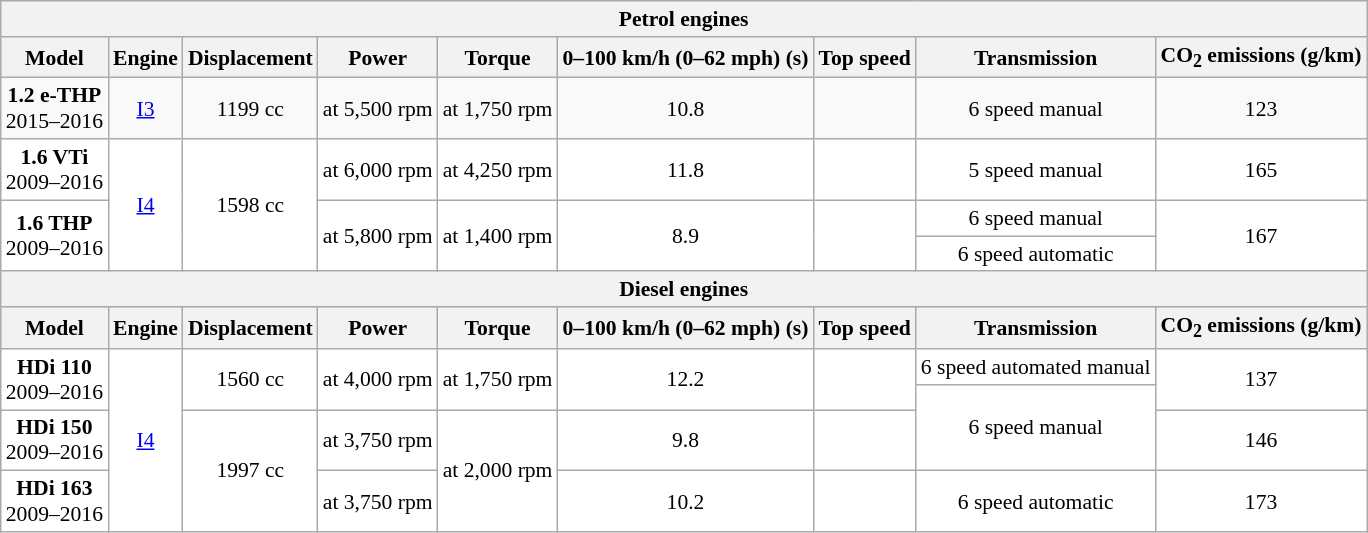<table class="wikitable" style="text-align:center; font-size:90%;">
<tr>
<th colspan="9">Petrol engines</th>
</tr>
<tr style="background:#dcdcdc; text-align:center; vertical-align:middle;">
<th>Model</th>
<th>Engine</th>
<th>Displacement</th>
<th>Power</th>
<th>Torque</th>
<th>0–100 km/h (0–62 mph) (s)</th>
<th>Top speed</th>
<th>Transmission</th>
<th>CO<sub>2</sub> emissions (g/km)</th>
</tr>
<tr>
<td><strong>1.2 e-THP</strong><br>2015–2016</td>
<td><a href='#'>I3</a></td>
<td>1199 cc</td>
<td> at 5,500 rpm</td>
<td> at 1,750 rpm</td>
<td>10.8</td>
<td></td>
<td>6 speed manual</td>
<td>123</td>
</tr>
<tr style="background:#fff;">
<td><strong>1.6 VTi</strong><br>2009–2016</td>
<td rowspan="3"><a href='#'>I4</a></td>
<td rowspan="3">1598 cc</td>
<td> at 6,000 rpm</td>
<td> at 4,250 rpm</td>
<td>11.8</td>
<td></td>
<td>5 speed manual</td>
<td>165</td>
</tr>
<tr style="background:#fff;">
<td rowspan="2"><strong>1.6 THP</strong><br>2009–2016</td>
<td rowspan="2"> at 5,800 rpm</td>
<td rowspan="2"> at 1,400 rpm</td>
<td rowspan="2">8.9</td>
<td rowspan="2"></td>
<td>6 speed manual</td>
<td rowspan="2">167</td>
</tr>
<tr style="background:#fff;">
<td>6 speed automatic</td>
</tr>
<tr style="background:#fff;">
<th colspan="9">Diesel engines</th>
</tr>
<tr style="background:#dcdcdc; text-align:center; vertical-align:middle;">
<th>Model</th>
<th>Engine</th>
<th>Displacement</th>
<th>Power</th>
<th>Torque</th>
<th>0–100 km/h (0–62 mph) (s)</th>
<th>Top speed</th>
<th>Transmission</th>
<th>CO<sub>2</sub> emissions (g/km)</th>
</tr>
<tr style="background:#fff;">
<td rowspan="2"><strong>HDi 110</strong><br>2009–2016</td>
<td rowspan="4"><a href='#'>I4</a></td>
<td rowspan="2">1560 cc</td>
<td rowspan="2"> at 4,000 rpm</td>
<td rowspan="2"> at 1,750 rpm</td>
<td rowspan="2">12.2</td>
<td rowspan="2"></td>
<td>6 speed automated manual</td>
<td rowspan="2">137</td>
</tr>
<tr style="background:#fff;">
<td rowspan="2">6 speed manual</td>
</tr>
<tr style="background:#fff;">
<td><strong>HDi 150</strong><br>2009–2016</td>
<td rowspan="2">1997 cc</td>
<td> at 3,750 rpm</td>
<td rowspan="2"> at 2,000 rpm</td>
<td>9.8</td>
<td></td>
<td>146</td>
</tr>
<tr style="background:#fff;">
<td><strong>HDi 163</strong><br>2009–2016</td>
<td> at 3,750 rpm</td>
<td>10.2</td>
<td></td>
<td>6 speed automatic</td>
<td>173</td>
</tr>
</table>
